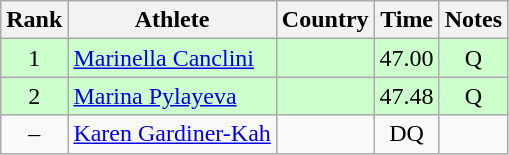<table class="wikitable" style="text-align:center">
<tr>
<th>Rank</th>
<th>Athlete</th>
<th>Country</th>
<th>Time</th>
<th>Notes</th>
</tr>
<tr bgcolor=ccffcc>
<td>1</td>
<td align=left><a href='#'>Marinella Canclini</a></td>
<td align=left></td>
<td>47.00</td>
<td>Q </td>
</tr>
<tr bgcolor=ccffcc>
<td>2</td>
<td align=left><a href='#'>Marina Pylayeva</a></td>
<td align=left></td>
<td>47.48</td>
<td>Q</td>
</tr>
<tr>
<td>–</td>
<td align=left><a href='#'>Karen Gardiner-Kah</a></td>
<td align=left></td>
<td>DQ</td>
<td></td>
</tr>
</table>
